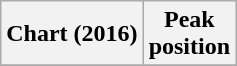<table class="wikitable sortable plainrowheaders" style="text-align:center">
<tr>
<th>Chart (2016)</th>
<th>Peak<br>position</th>
</tr>
<tr>
</tr>
</table>
